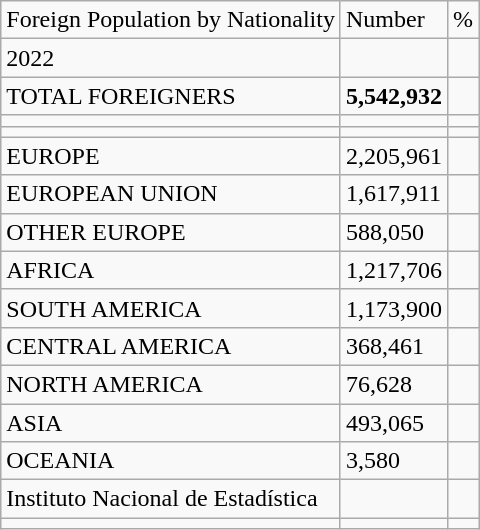<table class="wikitable">
<tr>
<td>Foreign Population by Nationality</td>
<td>Number</td>
<td>%</td>
</tr>
<tr>
<td>2022</td>
<td></td>
<td></td>
</tr>
<tr>
<td>TOTAL FOREIGNERS</td>
<td><strong>5,542,932</strong></td>
<td></td>
</tr>
<tr>
<td></td>
<td></td>
<td></td>
</tr>
<tr>
<td></td>
<td></td>
<td></td>
</tr>
<tr>
<td>EUROPE</td>
<td>2,205,961</td>
<td></td>
</tr>
<tr>
<td>EUROPEAN UNION</td>
<td>1,617,911</td>
<td></td>
</tr>
<tr>
<td>OTHER EUROPE</td>
<td>588,050</td>
<td></td>
</tr>
<tr>
<td>AFRICA</td>
<td>1,217,706</td>
<td></td>
</tr>
<tr>
<td>SOUTH AMERICA</td>
<td>1,173,900</td>
<td></td>
</tr>
<tr>
<td>CENTRAL AMERICA</td>
<td>368,461</td>
<td></td>
</tr>
<tr>
<td>NORTH AMERICA</td>
<td>76,628</td>
<td></td>
</tr>
<tr>
<td>ASIA</td>
<td>493,065</td>
<td></td>
</tr>
<tr>
<td>OCEANIA</td>
<td>3,580</td>
<td></td>
</tr>
<tr>
<td>Instituto Nacional de Estadística</td>
<td></td>
<td></td>
</tr>
<tr>
<td></td>
<td></td>
<td></td>
</tr>
</table>
